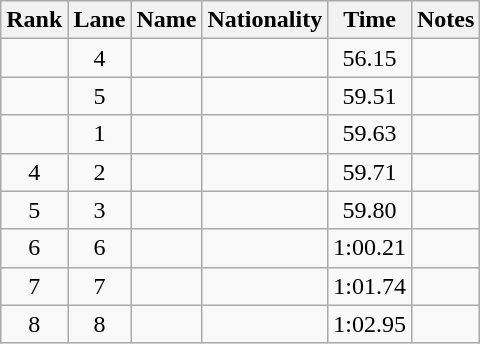<table class="wikitable sortable" style="text-align:center">
<tr>
<th>Rank</th>
<th>Lane</th>
<th>Name</th>
<th>Nationality</th>
<th>Time</th>
<th>Notes</th>
</tr>
<tr>
<td></td>
<td>4</td>
<td align=left></td>
<td align=left></td>
<td>56.15</td>
<td><strong></strong></td>
</tr>
<tr>
<td></td>
<td>5</td>
<td align=left></td>
<td align=left></td>
<td>59.51</td>
<td></td>
</tr>
<tr>
<td></td>
<td>1</td>
<td align=left></td>
<td align=left></td>
<td>59.63</td>
<td></td>
</tr>
<tr>
<td>4</td>
<td>2</td>
<td align=left></td>
<td align=left></td>
<td>59.71</td>
<td></td>
</tr>
<tr>
<td>5</td>
<td>3</td>
<td align=left></td>
<td align=left></td>
<td>59.80</td>
<td></td>
</tr>
<tr>
<td>6</td>
<td>6</td>
<td align=left></td>
<td align=left></td>
<td>1:00.21</td>
<td></td>
</tr>
<tr>
<td>7</td>
<td>7</td>
<td align=left></td>
<td align=left></td>
<td>1:01.74</td>
<td></td>
</tr>
<tr>
<td>8</td>
<td>8</td>
<td align=left></td>
<td align=left></td>
<td>1:02.95</td>
<td></td>
</tr>
</table>
